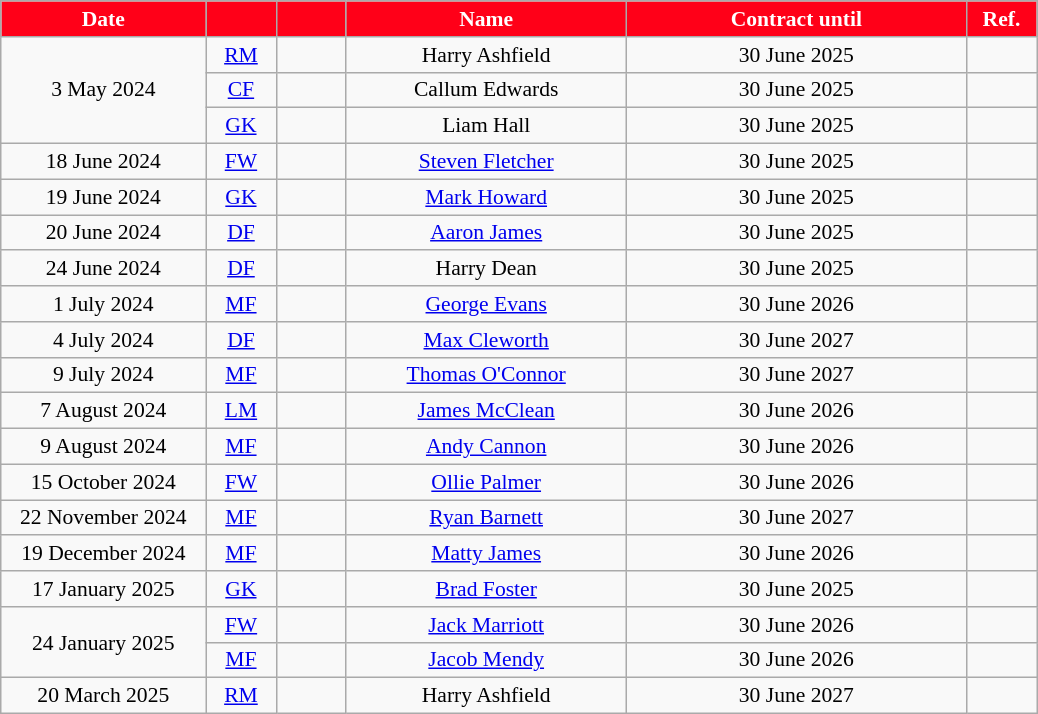<table class="wikitable" style="text-align:center; font-size:90%;">
<tr>
<th style="background:#ff0018; color:#fff; width:130px;">Date</th>
<th style="background:#ff0018; color:#fff; width:40px;"></th>
<th style="background:#ff0018; color:#fff; width:40px;"></th>
<th style="background:#ff0018; color:#fff; width:180px;">Name</th>
<th style="background:#ff0018; color:#fff; width:220px;">Contract until</th>
<th style="background:#ff0018; color:#fff; width:40px;">Ref.</th>
</tr>
<tr>
<td rowspan="3">3 May 2024</td>
<td><a href='#'>RM</a></td>
<td></td>
<td>Harry Ashfield</td>
<td>30 June 2025</td>
<td></td>
</tr>
<tr>
<td><a href='#'>CF</a></td>
<td></td>
<td>Callum Edwards</td>
<td>30 June 2025</td>
<td></td>
</tr>
<tr>
<td><a href='#'>GK</a></td>
<td></td>
<td>Liam Hall</td>
<td>30 June 2025</td>
<td></td>
</tr>
<tr>
<td>18 June 2024</td>
<td><a href='#'>FW</a></td>
<td></td>
<td><a href='#'>Steven Fletcher</a></td>
<td>30 June 2025</td>
<td></td>
</tr>
<tr>
<td>19 June 2024</td>
<td><a href='#'>GK</a></td>
<td></td>
<td><a href='#'>Mark Howard</a></td>
<td>30 June 2025</td>
<td></td>
</tr>
<tr>
<td>20 June 2024</td>
<td><a href='#'>DF</a></td>
<td></td>
<td><a href='#'>Aaron James</a></td>
<td>30 June 2025</td>
<td></td>
</tr>
<tr>
<td>24 June 2024</td>
<td><a href='#'>DF</a></td>
<td></td>
<td>Harry Dean</td>
<td>30 June 2025</td>
<td></td>
</tr>
<tr>
<td>1 July 2024</td>
<td><a href='#'>MF</a></td>
<td></td>
<td><a href='#'>George Evans</a></td>
<td>30 June 2026</td>
<td></td>
</tr>
<tr>
<td>4 July 2024</td>
<td><a href='#'>DF</a></td>
<td></td>
<td><a href='#'>Max Cleworth</a></td>
<td>30 June 2027</td>
<td></td>
</tr>
<tr>
<td>9 July 2024</td>
<td><a href='#'>MF</a></td>
<td></td>
<td><a href='#'>Thomas O'Connor</a></td>
<td>30 June 2027</td>
<td></td>
</tr>
<tr>
<td>7 August 2024</td>
<td><a href='#'>LM</a></td>
<td></td>
<td><a href='#'>James McClean</a></td>
<td>30 June 2026</td>
<td></td>
</tr>
<tr>
<td>9 August 2024</td>
<td><a href='#'>MF</a></td>
<td></td>
<td><a href='#'>Andy Cannon</a></td>
<td>30 June 2026</td>
<td></td>
</tr>
<tr>
<td>15 October 2024</td>
<td><a href='#'>FW</a></td>
<td></td>
<td><a href='#'>Ollie Palmer</a></td>
<td>30 June 2026</td>
<td></td>
</tr>
<tr>
<td>22 November 2024</td>
<td><a href='#'>MF</a></td>
<td></td>
<td><a href='#'>Ryan Barnett</a></td>
<td>30 June 2027</td>
<td></td>
</tr>
<tr>
<td>19 December 2024</td>
<td><a href='#'>MF</a></td>
<td></td>
<td><a href='#'>Matty James</a></td>
<td>30 June 2026</td>
<td></td>
</tr>
<tr>
<td>17 January 2025</td>
<td><a href='#'>GK</a></td>
<td></td>
<td><a href='#'>Brad Foster</a></td>
<td>30 June 2025</td>
<td></td>
</tr>
<tr>
<td rowspan="2">24 January 2025</td>
<td><a href='#'>FW</a></td>
<td></td>
<td><a href='#'>Jack Marriott</a></td>
<td>30 June 2026</td>
<td></td>
</tr>
<tr>
<td><a href='#'>MF</a></td>
<td></td>
<td><a href='#'>Jacob Mendy</a></td>
<td>30 June 2026</td>
<td></td>
</tr>
<tr>
<td>20 March 2025</td>
<td><a href='#'>RM</a></td>
<td></td>
<td>Harry Ashfield</td>
<td>30 June 2027</td>
<td></td>
</tr>
</table>
